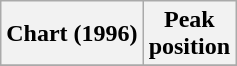<table class="wikitable sortable plainrowheaders">
<tr>
<th scope="col">Chart (1996)</th>
<th scope="col">Peak<br>position</th>
</tr>
<tr>
</tr>
</table>
